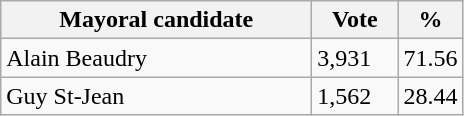<table class="wikitable">
<tr>
<th bgcolor="#DDDDFF" width="200px">Mayoral candidate</th>
<th bgcolor="#DDDDFF" width="50px">Vote</th>
<th bgcolor="#DDDDFF" width="30px">%</th>
</tr>
<tr>
<td>Alain Beaudry</td>
<td>3,931</td>
<td>71.56</td>
</tr>
<tr>
<td>Guy St-Jean</td>
<td>1,562</td>
<td>28.44</td>
</tr>
</table>
